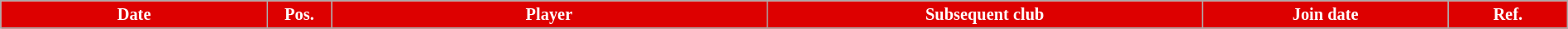<table class="wikitable sortable" style="text-align:center;font-size:85%; width:100%;">
<tr>
<th style="background:#DD0000; color:#FFFFFF; width:120px;">Date</th>
<th style="background:#DD0000; color:#FFFFFF; width:20px;">Pos.</th>
<th style="background:#DD0000; color:#FFFFFF; width:200px;">Player</th>
<th style="background:#DD0000; color:#FFFFFF; width:200px;">Subsequent club</th>
<th style="background:#DD0000; color:#FFFFFF; width:110px;">Join date</th>
<th style="background:#DD0000; color:#FFFFFF; width:50px;">Ref.</th>
</tr>
</table>
